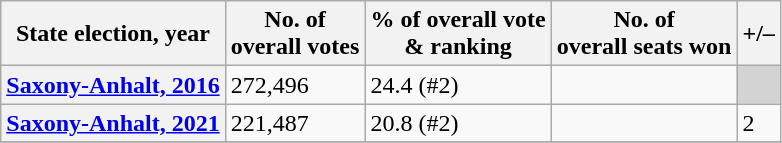<table class=wikitable>
<tr>
<th>State election, year</th>
<th>No. of<br>overall votes</th>
<th>% of overall vote<br> & ranking</th>
<th>No. of<br>overall seats won</th>
<th>+/–</th>
</tr>
<tr>
<th><a href='#'>Saxony-Anhalt, 2016</a></th>
<td>272,496</td>
<td>24.4 (#2)</td>
<td></td>
<td style="background:lightgrey;"></td>
</tr>
<tr>
<th><a href='#'>Saxony-Anhalt, 2021</a></th>
<td>221,487</td>
<td>20.8 (#2)</td>
<td></td>
<td> 2</td>
</tr>
<tr>
</tr>
</table>
